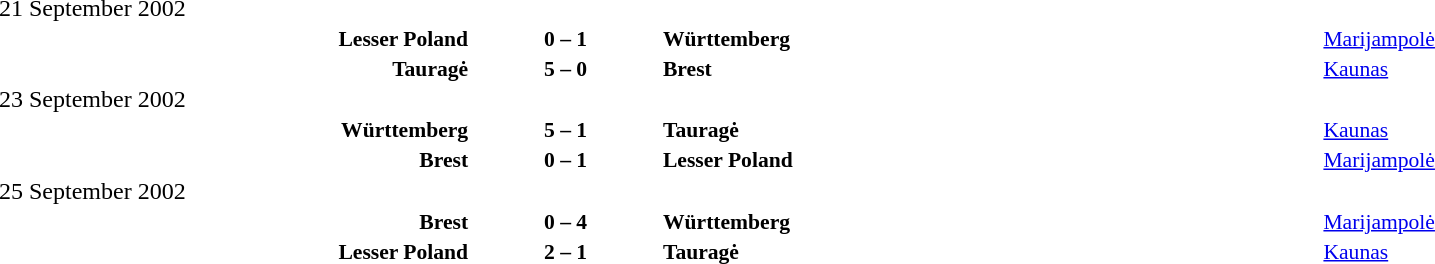<table width=100% cellspacing=1>
<tr>
<th width=25%></th>
<th width=10%></th>
<th></th>
</tr>
<tr>
<td>21 September 2002</td>
</tr>
<tr style=font-size:90%>
<td align=right><strong>Lesser Poland</strong></td>
<td align=center><strong>0 – 1</strong></td>
<td><strong>Württemberg</strong></td>
<td><a href='#'>Marijampolė</a></td>
</tr>
<tr style=font-size:90%>
<td align=right><strong>Tauragė</strong></td>
<td align=center><strong>5 – 0</strong></td>
<td><strong>Brest</strong></td>
<td><a href='#'>Kaunas</a></td>
</tr>
<tr>
<td>23 September 2002</td>
</tr>
<tr style=font-size:90%>
<td align=right><strong>Württemberg</strong></td>
<td align=center><strong>5 – 1</strong></td>
<td><strong>Tauragė</strong></td>
<td><a href='#'>Kaunas</a></td>
</tr>
<tr style=font-size:90%>
<td align=right><strong>Brest</strong></td>
<td align=center><strong>0 – 1</strong></td>
<td><strong>Lesser Poland</strong></td>
<td><a href='#'>Marijampolė</a></td>
</tr>
<tr>
<td>25 September 2002</td>
</tr>
<tr style=font-size:90%>
<td align=right><strong>Brest</strong></td>
<td align=center><strong>0 – 4</strong></td>
<td><strong>Württemberg</strong></td>
<td><a href='#'>Marijampolė</a></td>
</tr>
<tr style=font-size:90%>
<td align=right><strong>Lesser Poland</strong></td>
<td align=center><strong>2 – 1</strong></td>
<td><strong>Tauragė</strong></td>
<td><a href='#'>Kaunas</a></td>
</tr>
</table>
